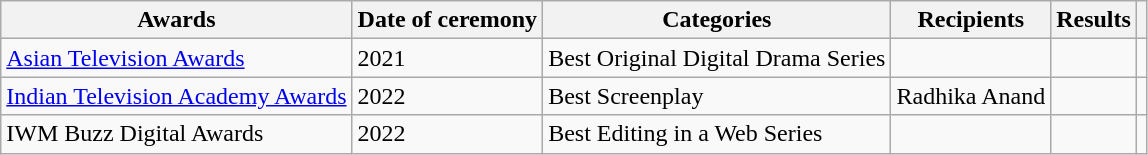<table class="wikitable sortable">
<tr>
<th>Awards</th>
<th>Date of ceremony</th>
<th>Categories</th>
<th>Recipients</th>
<th>Results</th>
<th></th>
</tr>
<tr>
<td><a href='#'>Asian Television Awards</a></td>
<td>2021</td>
<td>Best Original Digital Drama Series</td>
<td></td>
<td></td>
</tr>
<tr>
<td><a href='#'>Indian Television Academy Awards</a></td>
<td>2022</td>
<td>Best Screenplay</td>
<td>Radhika Anand</td>
<td></td>
<td></td>
</tr>
<tr>
<td>IWM Buzz Digital Awards</td>
<td>2022</td>
<td>Best Editing in a Web Series</td>
<td></td>
<td></td>
<td></td>
</tr>
</table>
